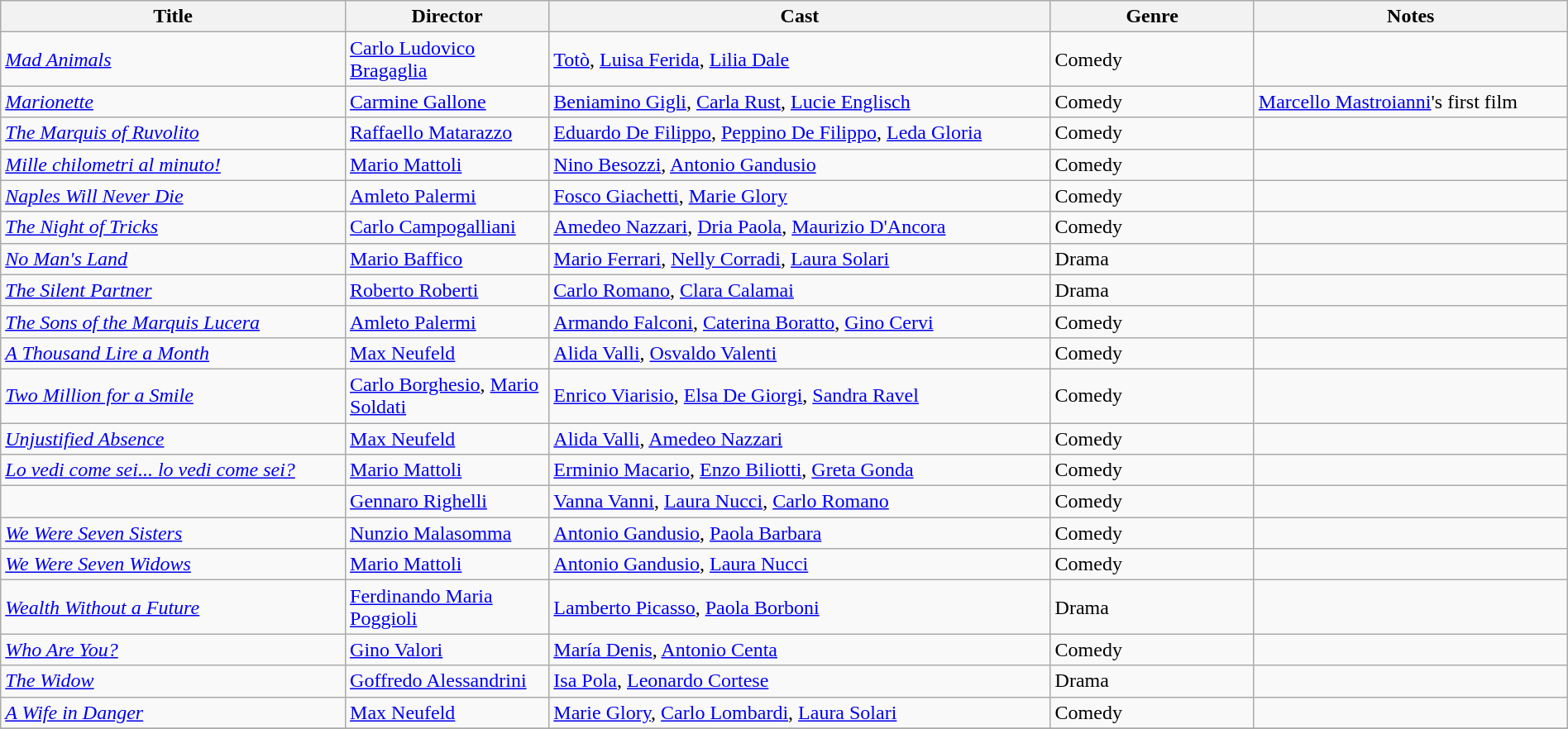<table class="wikitable" style="width:100%;">
<tr>
<th style="width:22%;">Title</th>
<th style="width:13%;">Director</th>
<th style="width:32%;">Cast</th>
<th style="width:13%;">Genre</th>
<th style="width:20%;">Notes</th>
</tr>
<tr>
<td><em><a href='#'>Mad Animals</a></em></td>
<td><a href='#'>Carlo Ludovico Bragaglia</a></td>
<td><a href='#'>Totò</a>, <a href='#'>Luisa Ferida</a>, <a href='#'>Lilia Dale</a></td>
<td>Comedy</td>
<td></td>
</tr>
<tr>
<td><em><a href='#'>Marionette</a></em></td>
<td><a href='#'>Carmine Gallone</a></td>
<td><a href='#'>Beniamino Gigli</a>, <a href='#'>Carla Rust</a>, <a href='#'>Lucie Englisch</a></td>
<td>Comedy</td>
<td><a href='#'>Marcello Mastroianni</a>'s first film</td>
</tr>
<tr>
<td><em><a href='#'>The Marquis of Ruvolito</a></em></td>
<td><a href='#'>Raffaello Matarazzo</a></td>
<td><a href='#'>Eduardo De Filippo</a>, <a href='#'>Peppino De Filippo</a>, <a href='#'>Leda Gloria</a></td>
<td>Comedy</td>
<td></td>
</tr>
<tr>
<td><em><a href='#'>Mille chilometri al minuto!</a></em></td>
<td><a href='#'>Mario Mattoli</a></td>
<td><a href='#'>Nino Besozzi</a>, <a href='#'>Antonio Gandusio</a></td>
<td>Comedy</td>
<td></td>
</tr>
<tr>
<td><em><a href='#'>Naples Will Never Die</a></em></td>
<td><a href='#'>Amleto Palermi</a></td>
<td><a href='#'>Fosco Giachetti</a>, <a href='#'>Marie Glory</a></td>
<td>Comedy</td>
<td></td>
</tr>
<tr>
<td><em><a href='#'>The Night of Tricks</a></em></td>
<td><a href='#'>Carlo Campogalliani</a></td>
<td><a href='#'>Amedeo Nazzari</a>, <a href='#'>Dria Paola</a>, <a href='#'>Maurizio D'Ancora</a></td>
<td>Comedy</td>
<td></td>
</tr>
<tr>
<td><em><a href='#'>No Man's Land</a></em></td>
<td><a href='#'>Mario Baffico</a></td>
<td><a href='#'>Mario Ferrari</a>, <a href='#'>Nelly Corradi</a>, <a href='#'>Laura Solari</a></td>
<td>Drama</td>
<td></td>
</tr>
<tr>
<td><em><a href='#'>The Silent Partner</a></em></td>
<td><a href='#'>Roberto Roberti</a></td>
<td><a href='#'>Carlo Romano</a>, <a href='#'>Clara Calamai</a></td>
<td>Drama</td>
<td></td>
</tr>
<tr>
<td><em><a href='#'>The Sons of the Marquis Lucera</a></em></td>
<td><a href='#'>Amleto Palermi</a></td>
<td><a href='#'>Armando Falconi</a>, <a href='#'>Caterina Boratto</a>, <a href='#'>Gino Cervi</a></td>
<td>Comedy</td>
<td></td>
</tr>
<tr>
<td><em><a href='#'>A Thousand Lire a Month</a></em></td>
<td><a href='#'>Max Neufeld</a></td>
<td><a href='#'>Alida Valli</a>, <a href='#'>Osvaldo Valenti</a></td>
<td>Comedy</td>
<td></td>
</tr>
<tr>
<td><em><a href='#'>Two Million for a Smile</a></em></td>
<td><a href='#'>Carlo Borghesio</a>, <a href='#'>Mario Soldati </a></td>
<td><a href='#'>Enrico Viarisio</a>, <a href='#'>Elsa De Giorgi</a>, <a href='#'>Sandra Ravel</a></td>
<td>Comedy</td>
<td></td>
</tr>
<tr>
<td><em><a href='#'>Unjustified Absence</a></em></td>
<td><a href='#'>Max Neufeld</a></td>
<td><a href='#'>Alida Valli</a>, <a href='#'>Amedeo Nazzari</a></td>
<td>Comedy</td>
<td></td>
</tr>
<tr>
<td><em><a href='#'>Lo vedi come sei... lo vedi come sei?</a></em></td>
<td><a href='#'>Mario Mattoli</a></td>
<td><a href='#'>Erminio Macario</a>, <a href='#'>Enzo Biliotti</a>, <a href='#'>Greta Gonda</a></td>
<td>Comedy</td>
<td></td>
</tr>
<tr>
<td></td>
<td><a href='#'>Gennaro Righelli</a></td>
<td><a href='#'>Vanna Vanni</a>, <a href='#'>Laura Nucci</a>, <a href='#'>Carlo Romano</a></td>
<td>Comedy</td>
<td></td>
</tr>
<tr>
<td><em><a href='#'>We Were Seven Sisters</a></em></td>
<td><a href='#'>Nunzio Malasomma</a></td>
<td><a href='#'>Antonio Gandusio</a>, <a href='#'>Paola Barbara</a></td>
<td>Comedy</td>
<td></td>
</tr>
<tr>
<td><em><a href='#'>We Were Seven Widows</a></em></td>
<td><a href='#'>Mario Mattoli</a></td>
<td><a href='#'>Antonio Gandusio</a>, <a href='#'>Laura Nucci</a></td>
<td>Comedy</td>
<td></td>
</tr>
<tr>
<td><em><a href='#'>Wealth Without a Future</a></em></td>
<td><a href='#'>Ferdinando Maria Poggioli</a></td>
<td><a href='#'>Lamberto Picasso</a>, <a href='#'>Paola Borboni</a></td>
<td>Drama</td>
<td></td>
</tr>
<tr>
<td><em><a href='#'>Who Are You?</a></em></td>
<td><a href='#'>Gino Valori</a></td>
<td><a href='#'>María Denis</a>, <a href='#'>Antonio Centa</a></td>
<td>Comedy</td>
<td></td>
</tr>
<tr>
<td><em><a href='#'>The Widow</a></em></td>
<td><a href='#'>Goffredo Alessandrini</a></td>
<td><a href='#'>Isa Pola</a>, <a href='#'>Leonardo Cortese</a></td>
<td>Drama</td>
<td></td>
</tr>
<tr>
<td><em><a href='#'>A Wife in Danger</a></em></td>
<td><a href='#'>Max Neufeld</a></td>
<td><a href='#'>Marie Glory</a>, <a href='#'>Carlo Lombardi</a>, <a href='#'>Laura Solari</a></td>
<td>Comedy</td>
<td></td>
</tr>
<tr>
</tr>
</table>
